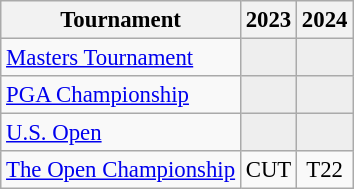<table class="wikitable" style="font-size:95%;text-align:center;">
<tr>
<th>Tournament</th>
<th>2023</th>
<th>2024</th>
</tr>
<tr>
<td align=left><a href='#'>Masters Tournament</a></td>
<td style="background:#eeeeee;"></td>
<td style="background:#eeeeee;"></td>
</tr>
<tr>
<td align=left><a href='#'>PGA Championship</a></td>
<td style="background:#eeeeee;"></td>
<td style="background:#eeeeee;"></td>
</tr>
<tr>
<td align=left><a href='#'>U.S. Open</a></td>
<td style="background:#eeeeee;"></td>
<td style="background:#eeeeee;"></td>
</tr>
<tr>
<td align=left><a href='#'>The Open Championship</a></td>
<td>CUT</td>
<td>T22</td>
</tr>
</table>
